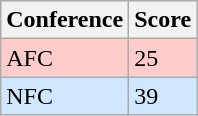<table class="wikitable">
<tr>
<th>Conference</th>
<th>Score</th>
</tr>
<tr>
<td style="background:#FFCCCC">AFC</td>
<td style="background:#FFCCCC">25</td>
</tr>
<tr>
<td style="background:#D0E7FF">NFC</td>
<td style="background:#D0E7FF">39</td>
</tr>
</table>
